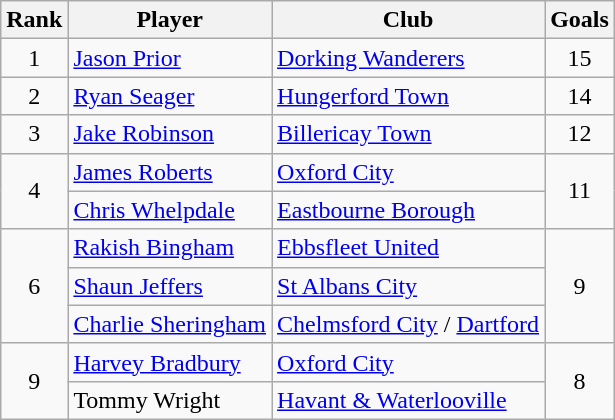<table class=wikitable style="text-align:center">
<tr>
<th>Rank</th>
<th>Player</th>
<th>Club</th>
<th>Goals</th>
</tr>
<tr>
<td>1</td>
<td align=left><a href='#'>Jason Prior</a></td>
<td align=left><a href='#'>Dorking Wanderers</a></td>
<td>15</td>
</tr>
<tr>
<td>2</td>
<td align=left><a href='#'>Ryan Seager</a></td>
<td align=left><a href='#'>Hungerford Town</a></td>
<td>14</td>
</tr>
<tr>
<td>3</td>
<td align=left><a href='#'>Jake Robinson</a></td>
<td align=left><a href='#'>Billericay Town</a></td>
<td>12</td>
</tr>
<tr>
<td rowspan="2">4</td>
<td align=left><a href='#'>James Roberts</a></td>
<td align=left><a href='#'>Oxford City</a></td>
<td rowspan="2">11</td>
</tr>
<tr>
<td align=left><a href='#'>Chris Whelpdale</a></td>
<td align=left><a href='#'>Eastbourne Borough</a></td>
</tr>
<tr>
<td rowspan="3">6</td>
<td align=left><a href='#'>Rakish Bingham</a></td>
<td align=left><a href='#'>Ebbsfleet United</a></td>
<td rowspan="3">9</td>
</tr>
<tr>
<td align=left><a href='#'>Shaun Jeffers</a></td>
<td align=left><a href='#'>St Albans City</a></td>
</tr>
<tr>
<td align=left><a href='#'>Charlie Sheringham</a></td>
<td align=left><a href='#'>Chelmsford City</a> / <a href='#'>Dartford</a></td>
</tr>
<tr>
<td rowspan="2">9</td>
<td align=left><a href='#'>Harvey Bradbury</a></td>
<td align=left><a href='#'>Oxford City</a></td>
<td rowspan="2">8</td>
</tr>
<tr>
<td align=left>Tommy Wright</td>
<td align=left><a href='#'>Havant & Waterlooville</a></td>
</tr>
</table>
